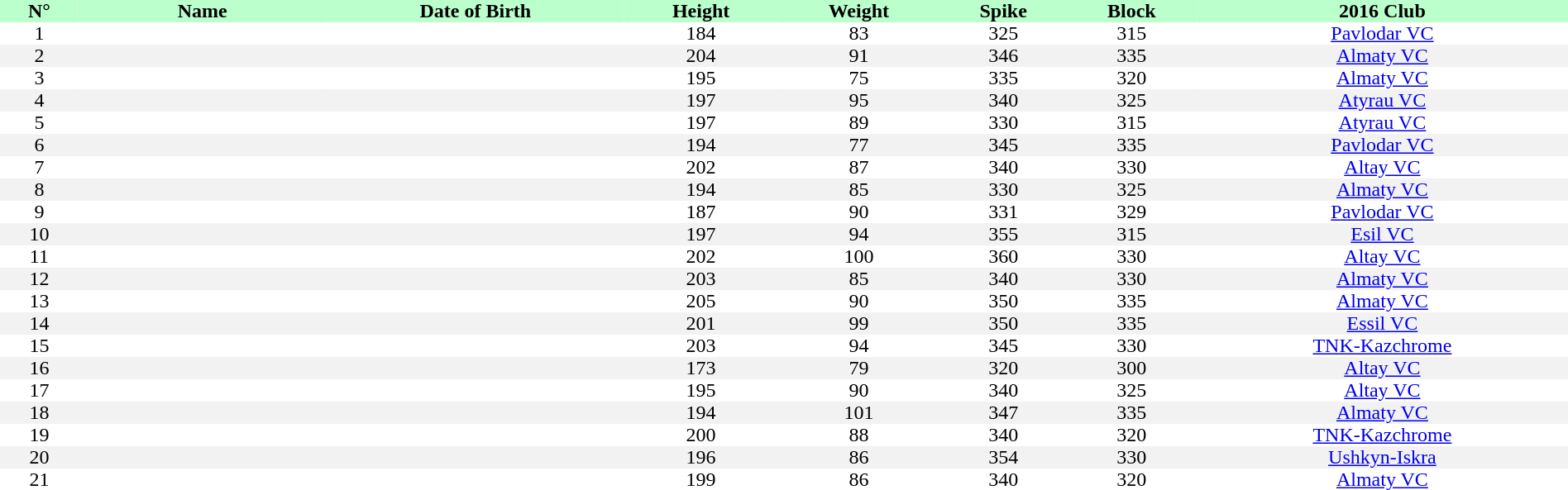<table style="text-align:center; border:none;" cellpadding=0 cellspacing=0 width=100%>
<tr style="background: #bbffcc;">
<th width="5%">N°</th>
<th width=200px>Name</th>
<th>Date of Birth</th>
<th>Height</th>
<th>Weight</th>
<th>Spike</th>
<th>Block</th>
<th>2016 Club</th>
</tr>
<tr>
<td>1</td>
<td></td>
<td></td>
<td>184</td>
<td>83</td>
<td>325</td>
<td>315</td>
<td><a href='#'>Pavlodar VC</a></td>
</tr>
<tr bgcolor="#f2f2f2">
<td>2</td>
<td></td>
<td></td>
<td>204</td>
<td>91</td>
<td>346</td>
<td>335</td>
<td><a href='#'>Almaty VC</a></td>
</tr>
<tr>
<td>3</td>
<td></td>
<td></td>
<td>195</td>
<td>75</td>
<td>335</td>
<td>320</td>
<td><a href='#'>Almaty VC</a></td>
</tr>
<tr bgcolor="#f2f2f2">
<td>4</td>
<td></td>
<td></td>
<td>197</td>
<td>95</td>
<td>340</td>
<td>325</td>
<td><a href='#'>Atyrau VC</a></td>
</tr>
<tr>
<td>5</td>
<td></td>
<td></td>
<td>197</td>
<td>89</td>
<td>330</td>
<td>315</td>
<td><a href='#'>Atyrau VC</a></td>
</tr>
<tr bgcolor="#f2f2f2">
<td>6</td>
<td></td>
<td></td>
<td>194</td>
<td>77</td>
<td>345</td>
<td>335</td>
<td><a href='#'>Pavlodar VC</a></td>
</tr>
<tr>
<td>7</td>
<td></td>
<td></td>
<td>202</td>
<td>87</td>
<td>340</td>
<td>330</td>
<td><a href='#'>Altay VC</a></td>
</tr>
<tr bgcolor="#f2f2f2">
<td>8</td>
<td></td>
<td></td>
<td>194</td>
<td>85</td>
<td>330</td>
<td>325</td>
<td><a href='#'>Almaty VC</a></td>
</tr>
<tr>
<td>9</td>
<td></td>
<td></td>
<td>187</td>
<td>90</td>
<td>331</td>
<td>329</td>
<td><a href='#'>Pavlodar VC</a></td>
</tr>
<tr bgcolor="#f2f2f2">
<td>10</td>
<td></td>
<td></td>
<td>197</td>
<td>94</td>
<td>355</td>
<td>315</td>
<td><a href='#'>Esil VC</a></td>
</tr>
<tr>
<td>11</td>
<td></td>
<td></td>
<td>202</td>
<td>100</td>
<td>360</td>
<td>330</td>
<td><a href='#'>Altay VC</a></td>
</tr>
<tr bgcolor="#f2f2f2">
<td>12</td>
<td></td>
<td></td>
<td>203</td>
<td>85</td>
<td>340</td>
<td>330</td>
<td><a href='#'>Almaty VC</a></td>
</tr>
<tr>
<td>13</td>
<td></td>
<td></td>
<td>205</td>
<td>90</td>
<td>350</td>
<td>335</td>
<td><a href='#'>Almaty VC</a></td>
</tr>
<tr bgcolor="#f2f2f2">
<td>14</td>
<td></td>
<td></td>
<td>201</td>
<td>99</td>
<td>350</td>
<td>335</td>
<td><a href='#'>Essil VC</a></td>
</tr>
<tr>
<td>15</td>
<td></td>
<td></td>
<td>203</td>
<td>94</td>
<td>345</td>
<td>330</td>
<td><a href='#'>TNK-Kazchrome</a></td>
</tr>
<tr bgcolor="#f2f2f2">
<td>16</td>
<td></td>
<td></td>
<td>173</td>
<td>79</td>
<td>320</td>
<td>300</td>
<td><a href='#'>Altay VC</a></td>
</tr>
<tr>
<td>17</td>
<td></td>
<td></td>
<td>195</td>
<td>90</td>
<td>340</td>
<td>325</td>
<td><a href='#'>Altay VC</a></td>
</tr>
<tr bgcolor="#f2f2f2">
<td>18</td>
<td></td>
<td></td>
<td>194</td>
<td>101</td>
<td>347</td>
<td>335</td>
<td><a href='#'>Almaty VC</a></td>
</tr>
<tr>
<td>19</td>
<td></td>
<td></td>
<td>200</td>
<td>88</td>
<td>340</td>
<td>320</td>
<td><a href='#'>TNK-Kazchrome</a></td>
</tr>
<tr bgcolor="#f2f2f2">
<td>20</td>
<td></td>
<td></td>
<td>196</td>
<td>86</td>
<td>354</td>
<td>330</td>
<td><a href='#'>Ushkyn-Iskra</a></td>
</tr>
<tr>
<td>21</td>
<td></td>
<td></td>
<td>199</td>
<td>86</td>
<td>340</td>
<td>320</td>
<td><a href='#'>Almaty VC</a></td>
</tr>
</table>
